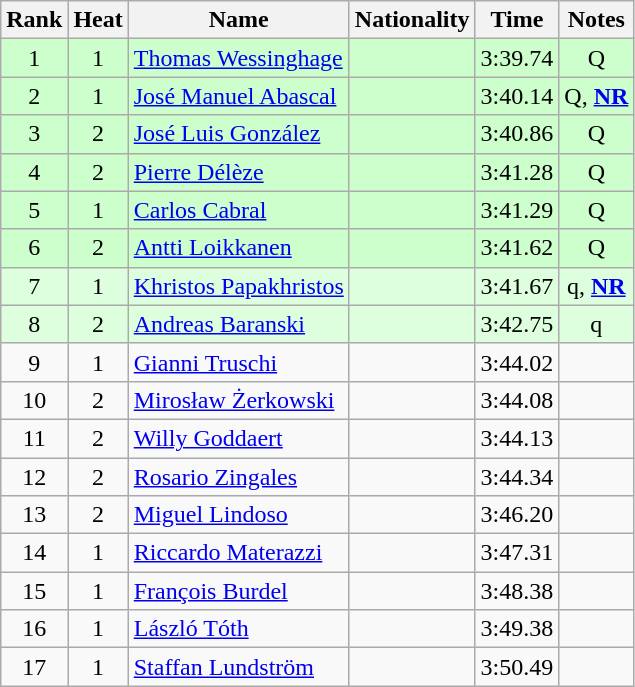<table class="wikitable sortable" style="text-align:center">
<tr>
<th>Rank</th>
<th>Heat</th>
<th>Name</th>
<th>Nationality</th>
<th>Time</th>
<th>Notes</th>
</tr>
<tr bgcolor=ccffcc>
<td>1</td>
<td>1</td>
<td align="left"><a href='#'>Thomas Wessinghage</a></td>
<td align=left></td>
<td>3:39.74</td>
<td>Q</td>
</tr>
<tr bgcolor=ccffcc>
<td>2</td>
<td>1</td>
<td align="left"><a href='#'>José Manuel Abascal</a></td>
<td align=left></td>
<td>3:40.14</td>
<td>Q, <strong><a href='#'>NR</a></strong></td>
</tr>
<tr bgcolor=ccffcc>
<td>3</td>
<td>2</td>
<td align="left"><a href='#'>José Luis González</a></td>
<td align=left></td>
<td>3:40.86</td>
<td>Q</td>
</tr>
<tr bgcolor=ccffcc>
<td>4</td>
<td>2</td>
<td align="left"><a href='#'>Pierre Délèze</a></td>
<td align=left></td>
<td>3:41.28</td>
<td>Q</td>
</tr>
<tr bgcolor=ccffcc>
<td>5</td>
<td>1</td>
<td align="left"><a href='#'>Carlos Cabral</a></td>
<td align=left></td>
<td>3:41.29</td>
<td>Q</td>
</tr>
<tr bgcolor=ccffcc>
<td>6</td>
<td>2</td>
<td align="left"><a href='#'>Antti Loikkanen</a></td>
<td align=left></td>
<td>3:41.62</td>
<td>Q</td>
</tr>
<tr bgcolor=ddffdd>
<td>7</td>
<td>1</td>
<td align="left"><a href='#'>Khristos Papakhristos</a></td>
<td align=left></td>
<td>3:41.67</td>
<td>q, <strong><a href='#'>NR</a></strong></td>
</tr>
<tr bgcolor=ddffdd>
<td>8</td>
<td>2</td>
<td align="left"><a href='#'>Andreas Baranski</a></td>
<td align=left></td>
<td>3:42.75</td>
<td>q</td>
</tr>
<tr>
<td>9</td>
<td>1</td>
<td align="left"><a href='#'>Gianni Truschi</a></td>
<td align=left></td>
<td>3:44.02</td>
<td></td>
</tr>
<tr>
<td>10</td>
<td>2</td>
<td align="left"><a href='#'>Mirosław Żerkowski</a></td>
<td align=left></td>
<td>3:44.08</td>
<td></td>
</tr>
<tr>
<td>11</td>
<td>2</td>
<td align="left"><a href='#'>Willy Goddaert</a></td>
<td align=left></td>
<td>3:44.13</td>
<td></td>
</tr>
<tr>
<td>12</td>
<td>2</td>
<td align="left"><a href='#'>Rosario Zingales</a></td>
<td align=left></td>
<td>3:44.34</td>
<td></td>
</tr>
<tr>
<td>13</td>
<td>2</td>
<td align="left"><a href='#'>Miguel Lindoso</a></td>
<td align=left></td>
<td>3:46.20</td>
<td></td>
</tr>
<tr>
<td>14</td>
<td>1</td>
<td align="left"><a href='#'>Riccardo Materazzi</a></td>
<td align=left></td>
<td>3:47.31</td>
<td></td>
</tr>
<tr>
<td>15</td>
<td>1</td>
<td align="left"><a href='#'>François Burdel</a></td>
<td align=left></td>
<td>3:48.38</td>
<td></td>
</tr>
<tr>
<td>16</td>
<td>1</td>
<td align="left"><a href='#'>László Tóth</a></td>
<td align=left></td>
<td>3:49.38</td>
<td></td>
</tr>
<tr>
<td>17</td>
<td>1</td>
<td align="left"><a href='#'>Staffan Lundström</a></td>
<td align=left></td>
<td>3:50.49</td>
<td></td>
</tr>
</table>
